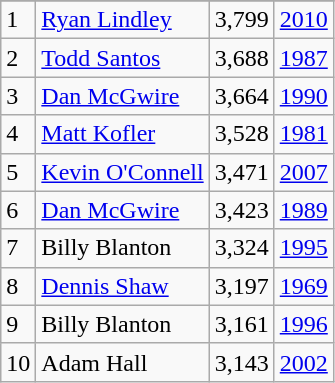<table class="wikitable">
<tr>
</tr>
<tr>
<td>1</td>
<td><a href='#'>Ryan Lindley</a></td>
<td><abbr>3,799</abbr></td>
<td><a href='#'>2010</a></td>
</tr>
<tr>
<td>2</td>
<td><a href='#'>Todd Santos</a></td>
<td><abbr>3,688</abbr></td>
<td><a href='#'>1987</a></td>
</tr>
<tr>
<td>3</td>
<td><a href='#'>Dan McGwire</a></td>
<td><abbr>3,664</abbr></td>
<td><a href='#'>1990</a></td>
</tr>
<tr>
<td>4</td>
<td><a href='#'>Matt Kofler</a></td>
<td><abbr>3,528</abbr></td>
<td><a href='#'>1981</a></td>
</tr>
<tr>
<td>5</td>
<td><a href='#'>Kevin O'Connell</a></td>
<td><abbr>3,471</abbr></td>
<td><a href='#'>2007</a></td>
</tr>
<tr>
<td>6</td>
<td><a href='#'>Dan McGwire</a></td>
<td><abbr>3,423</abbr></td>
<td><a href='#'>1989</a></td>
</tr>
<tr>
<td>7</td>
<td>Billy Blanton</td>
<td><abbr>3,324</abbr></td>
<td><a href='#'>1995</a></td>
</tr>
<tr>
<td>8</td>
<td><a href='#'>Dennis Shaw</a></td>
<td><abbr>3,197</abbr></td>
<td><a href='#'>1969</a></td>
</tr>
<tr>
<td>9</td>
<td>Billy Blanton</td>
<td><abbr>3,161</abbr></td>
<td><a href='#'>1996</a></td>
</tr>
<tr>
<td>10</td>
<td>Adam Hall</td>
<td><abbr>3,143</abbr></td>
<td><a href='#'>2002</a></td>
</tr>
</table>
